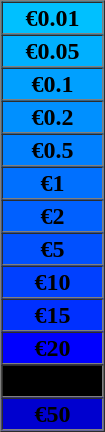<table border=1 cellspacing=0 cellpadding=1 width=70px|->
<tr>
<td bgcolor="#00C0FF" align=center><span><strong>€0.01</strong></span></td>
</tr>
<tr>
<td bgcolor="#00B0FF" align=center><span><strong>€0.05</strong></span></td>
</tr>
<tr>
<td bgcolor="#00A0FF" align=center><span><strong>€0.1</strong></span></td>
</tr>
<tr>
<td bgcolor="#0090FF" align=center><span><strong>€0.2</strong></span></td>
</tr>
<tr>
<td bgcolor="#0080FF" align=center><span><strong>€0.5</strong></span></td>
</tr>
<tr>
<td bgcolor="#0070FF" align=center><span><strong>€1</strong></span></td>
</tr>
<tr>
<td bgcolor="#0060FF" align=center><span><strong>€2</strong></span></td>
</tr>
<tr>
<td bgcolor="#0050FF" align=center><span><strong>€5</strong></span></td>
</tr>
<tr>
<td bgcolor="#0040FF" align=center><span><strong>€10</strong></span></td>
</tr>
<tr>
<td bgcolor="#0030FF" align=center><span><strong>€15</strong></span></td>
</tr>
<tr>
<td bgcolor="#0000FF" align=center><span><strong>€20</strong></span></td>
</tr>
<tr>
<td bgcolor="#000000" align=center><span><strong><em>KUTIA X</em></strong></span></td>
</tr>
<tr>
<td bgcolor="#0000CF" align=center><span><strong>€50</strong></span></td>
</tr>
<tr>
</tr>
</table>
